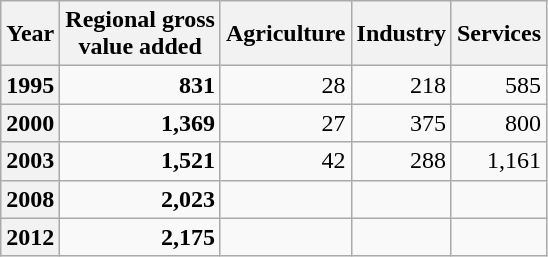<table class="wikitable" style="text-align:right;">
<tr>
<th scope="col">Year</th>
<th scope="col">Regional gross<br>value added</th>
<th scope="col">Agriculture</th>
<th scope="col">Industry</th>
<th scope="col">Services</th>
</tr>
<tr>
<th scope="row">1995</th>
<td><strong>831</strong></td>
<td>28</td>
<td>218</td>
<td>585</td>
</tr>
<tr>
<th scope="row">2000</th>
<td><strong>1,369</strong></td>
<td>27</td>
<td>375</td>
<td>800</td>
</tr>
<tr>
<th scope="row">2003</th>
<td><strong>1,521</strong></td>
<td>42</td>
<td>288</td>
<td>1,161</td>
</tr>
<tr>
<th scope="row">2008</th>
<td><strong>2,023</strong></td>
<td></td>
<td></td>
<td></td>
</tr>
<tr>
<th scope="row">2012</th>
<td><strong>2,175</strong></td>
<td></td>
<td></td>
<td></td>
</tr>
</table>
